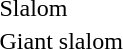<table>
<tr>
<td>Slalom<br></td>
<td></td>
<td></td>
<td></td>
</tr>
<tr>
<td>Giant slalom<br></td>
<td></td>
<td></td>
<td></td>
</tr>
</table>
